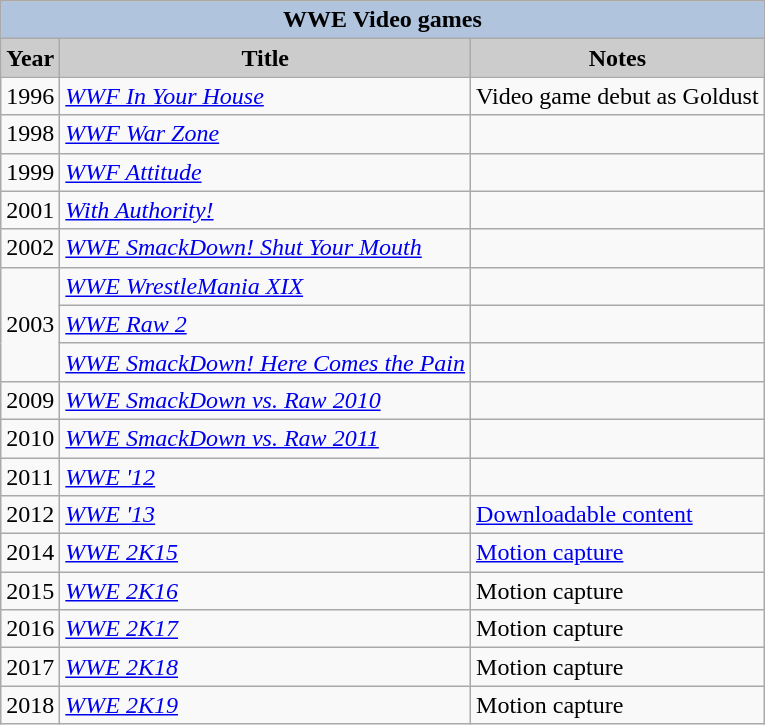<table class="wikitable sortable">
<tr style="text-align:center;">
<th colspan=4 style="background:#B0C4DE;">WWE Video games</th>
</tr>
<tr style="text-align:center;">
<th style="background:#ccc;">Year</th>
<th style="background:#ccc;">Title</th>
<th style="background:#ccc;">Notes</th>
</tr>
<tr>
<td>1996</td>
<td><em><a href='#'>WWF In Your House</a></em></td>
<td>Video game debut as Goldust</td>
</tr>
<tr>
<td>1998</td>
<td><em><a href='#'>WWF War Zone</a></em></td>
<td></td>
</tr>
<tr>
<td>1999</td>
<td><em><a href='#'>WWF Attitude</a></em></td>
<td></td>
</tr>
<tr>
<td>2001</td>
<td><em><a href='#'>With Authority!</a></em></td>
<td></td>
</tr>
<tr>
<td>2002</td>
<td><em><a href='#'>WWE SmackDown! Shut Your Mouth</a></em></td>
<td></td>
</tr>
<tr>
<td rowspan="3">2003</td>
<td><em><a href='#'>WWE WrestleMania XIX</a></em></td>
<td></td>
</tr>
<tr>
<td><em><a href='#'>WWE Raw 2</a></em></td>
<td></td>
</tr>
<tr>
<td><em><a href='#'>WWE SmackDown! Here Comes the Pain</a></em></td>
<td></td>
</tr>
<tr>
<td>2009</td>
<td><em><a href='#'>WWE SmackDown vs. Raw 2010</a></em></td>
<td></td>
</tr>
<tr>
<td>2010</td>
<td><em><a href='#'>WWE SmackDown vs. Raw 2011</a></em></td>
<td></td>
</tr>
<tr>
<td>2011</td>
<td><em><a href='#'>WWE '12</a></em></td>
<td></td>
</tr>
<tr>
<td>2012</td>
<td><em><a href='#'>WWE '13</a></em></td>
<td><a href='#'>Downloadable content</a></td>
</tr>
<tr>
<td>2014</td>
<td><em><a href='#'>WWE 2K15</a></em></td>
<td><a href='#'>Motion capture</a></td>
</tr>
<tr>
<td>2015</td>
<td><em><a href='#'>WWE 2K16</a></em></td>
<td>Motion capture</td>
</tr>
<tr>
<td>2016</td>
<td><em><a href='#'>WWE 2K17</a></em></td>
<td>Motion capture</td>
</tr>
<tr>
<td>2017</td>
<td><em><a href='#'>WWE 2K18</a></em></td>
<td>Motion capture</td>
</tr>
<tr>
<td>2018</td>
<td><em><a href='#'>WWE 2K19</a></em></td>
<td>Motion capture</td>
</tr>
</table>
